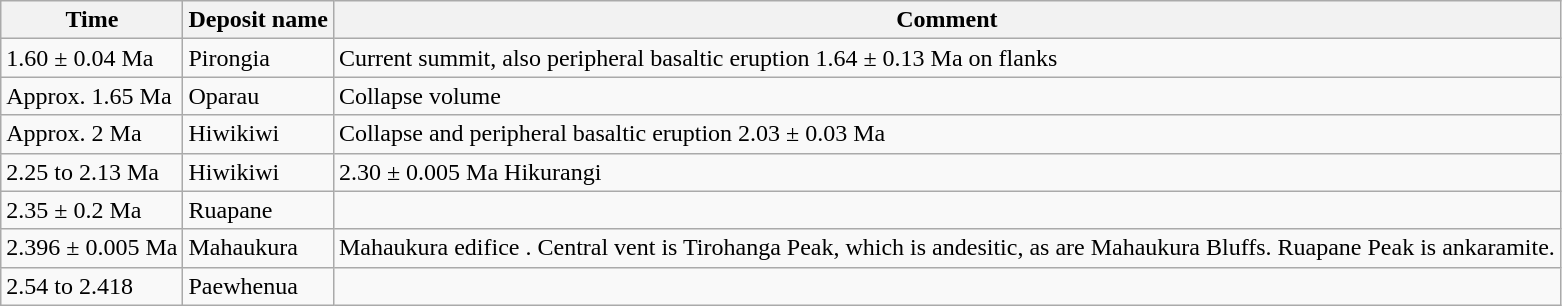<table class="wikitable">
<tr>
<th>Time</th>
<th>Deposit name</th>
<th>Comment</th>
</tr>
<tr>
<td>1.60 ± 0.04 Ma</td>
<td>Pirongia</td>
<td>Current summit, also peripheral basaltic eruption 1.64 ± 0.13 Ma on flanks</td>
</tr>
<tr>
<td>Approx. 1.65 Ma</td>
<td>Oparau</td>
<td>Collapse volume </td>
</tr>
<tr>
<td>Approx. 2 Ma</td>
<td>Hiwikiwi</td>
<td>Collapse and peripheral basaltic eruption 2.03 ± 0.03 Ma</td>
</tr>
<tr>
<td>2.25 to 2.13 Ma</td>
<td>Hiwikiwi</td>
<td>2.30 ± 0.005 Ma Hikurangi</td>
</tr>
<tr>
<td>2.35 ± 0.2 Ma</td>
<td>Ruapane</td>
<td></td>
</tr>
<tr>
<td>2.396 ± 0.005 Ma</td>
<td>Mahaukura</td>
<td>Mahaukura edifice . Central vent is Tirohanga Peak, which is andesitic, as are Mahaukura Bluffs. Ruapane Peak is ankaramite.</td>
</tr>
<tr>
<td>2.54 to  2.418</td>
<td>Paewhenua</td>
<td></td>
</tr>
</table>
